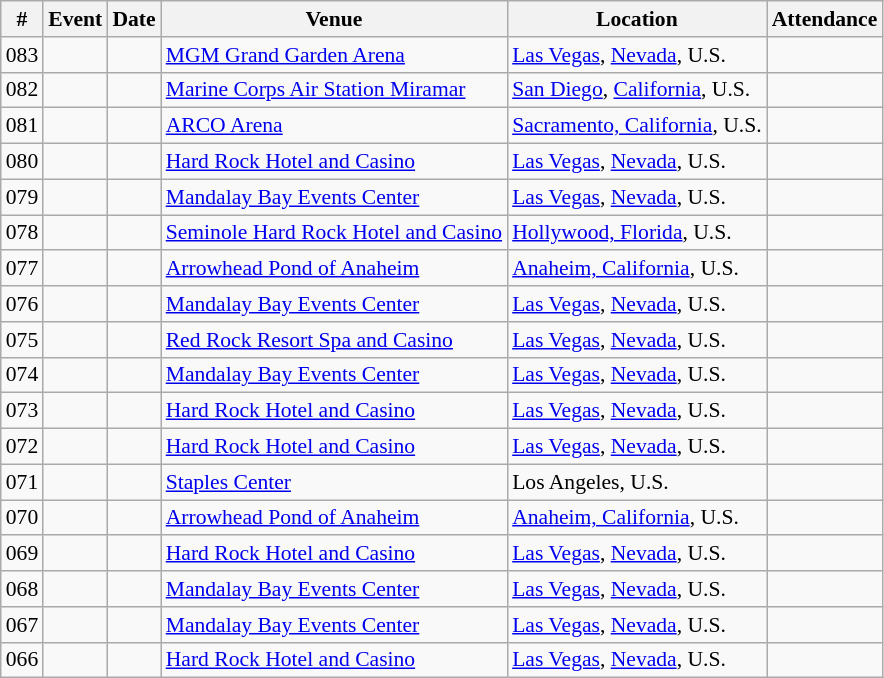<table class="sortable wikitable succession-box" style="font-size:90%;">
<tr>
<th scope="col">#</th>
<th scope="col">Event</th>
<th scope="col">Date</th>
<th scope="col">Venue</th>
<th scope="col">Location</th>
<th scope="col">Attendance</th>
</tr>
<tr>
<td>083</td>
<td></td>
<td></td>
<td><a href='#'>MGM Grand Garden Arena</a></td>
<td><a href='#'>Las Vegas</a>, <a href='#'>Nevada</a>, U.S.</td>
<td></td>
</tr>
<tr>
<td>082</td>
<td></td>
<td></td>
<td><a href='#'>Marine Corps Air Station Miramar</a></td>
<td><a href='#'>San Diego</a>, <a href='#'>California</a>, U.S.</td>
<td></td>
</tr>
<tr>
<td>081</td>
<td></td>
<td></td>
<td><a href='#'>ARCO Arena</a></td>
<td><a href='#'>Sacramento, California</a>, U.S.</td>
<td></td>
</tr>
<tr>
<td>080</td>
<td></td>
<td></td>
<td><a href='#'>Hard Rock Hotel and Casino</a></td>
<td><a href='#'>Las Vegas</a>, <a href='#'>Nevada</a>, U.S.</td>
<td></td>
</tr>
<tr>
<td>079</td>
<td></td>
<td></td>
<td><a href='#'>Mandalay Bay Events Center</a></td>
<td><a href='#'>Las Vegas</a>, <a href='#'>Nevada</a>, U.S.</td>
<td></td>
</tr>
<tr>
<td>078</td>
<td></td>
<td></td>
<td><a href='#'>Seminole Hard Rock Hotel and Casino</a></td>
<td><a href='#'>Hollywood, Florida</a>, U.S.</td>
<td></td>
</tr>
<tr>
<td>077</td>
<td></td>
<td></td>
<td><a href='#'>Arrowhead Pond of Anaheim</a></td>
<td><a href='#'>Anaheim, California</a>, U.S.</td>
<td></td>
</tr>
<tr>
<td>076</td>
<td></td>
<td></td>
<td><a href='#'>Mandalay Bay Events Center</a></td>
<td><a href='#'>Las Vegas</a>, <a href='#'>Nevada</a>, U.S.</td>
<td></td>
</tr>
<tr>
<td>075</td>
<td></td>
<td></td>
<td><a href='#'>Red Rock Resort Spa and Casino</a></td>
<td><a href='#'>Las Vegas</a>, <a href='#'>Nevada</a>, U.S.</td>
<td></td>
</tr>
<tr>
<td>074</td>
<td></td>
<td></td>
<td><a href='#'>Mandalay Bay Events Center</a></td>
<td><a href='#'>Las Vegas</a>, <a href='#'>Nevada</a>, U.S.</td>
<td></td>
</tr>
<tr>
<td>073</td>
<td></td>
<td></td>
<td><a href='#'>Hard Rock Hotel and Casino</a></td>
<td><a href='#'>Las Vegas</a>, <a href='#'>Nevada</a>, U.S.</td>
<td> </td>
</tr>
<tr>
<td>072</td>
<td></td>
<td></td>
<td><a href='#'>Hard Rock Hotel and Casino</a></td>
<td><a href='#'>Las Vegas</a>, <a href='#'>Nevada</a>, U.S.</td>
<td> </td>
</tr>
<tr>
<td>071</td>
<td></td>
<td></td>
<td><a href='#'>Staples Center</a></td>
<td>Los Angeles, U.S.</td>
<td></td>
</tr>
<tr>
<td>070</td>
<td></td>
<td></td>
<td><a href='#'>Arrowhead Pond of Anaheim</a></td>
<td><a href='#'>Anaheim, California</a>, U.S.</td>
<td></td>
</tr>
<tr>
<td>069</td>
<td></td>
<td></td>
<td><a href='#'>Hard Rock Hotel and Casino</a></td>
<td><a href='#'>Las Vegas</a>, <a href='#'>Nevada</a>, U.S.</td>
<td> </td>
</tr>
<tr>
<td>068</td>
<td></td>
<td></td>
<td><a href='#'>Mandalay Bay Events Center</a></td>
<td><a href='#'>Las Vegas</a>, <a href='#'>Nevada</a>, U.S.</td>
<td></td>
</tr>
<tr>
<td>067</td>
<td></td>
<td></td>
<td><a href='#'>Mandalay Bay Events Center</a></td>
<td><a href='#'>Las Vegas</a>, <a href='#'>Nevada</a>, U.S.</td>
<td></td>
</tr>
<tr>
<td>066</td>
<td></td>
<td></td>
<td><a href='#'>Hard Rock Hotel and Casino</a></td>
<td><a href='#'>Las Vegas</a>, <a href='#'>Nevada</a>, U.S.</td>
<td></td>
</tr>
</table>
